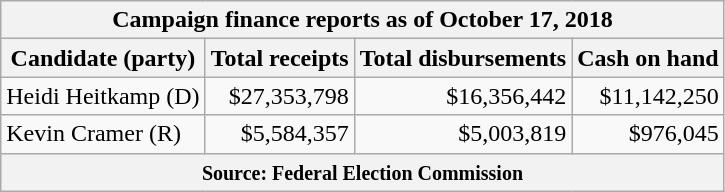<table class="wikitable sortable">
<tr>
<th colspan=4>Campaign finance reports as of October 17, 2018</th>
</tr>
<tr style="text-align:center;">
<th>Candidate (party)</th>
<th>Total receipts</th>
<th>Total disbursements</th>
<th>Cash on hand</th>
</tr>
<tr>
<td>Heidi Heitkamp (D)</td>
<td align="right">$27,353,798</td>
<td align="right">$16,356,442</td>
<td align="right">$11,142,250</td>
</tr>
<tr>
<td>Kevin Cramer (R)</td>
<td align="right">$5,584,357</td>
<td align="right">$5,003,819</td>
<td align="right">$976,045</td>
</tr>
<tr>
<th colspan="4"><small>Source: Federal Election Commission</small></th>
</tr>
</table>
